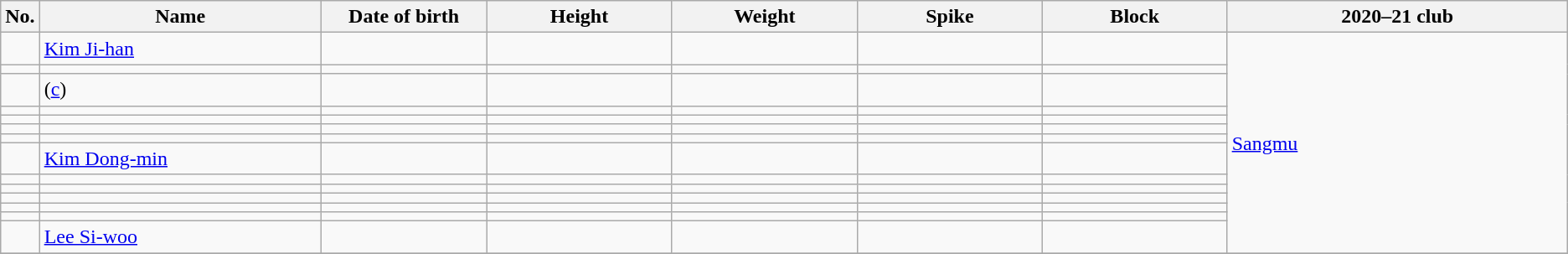<table class="wikitable sortable" style="font-size:100%; text-align:center;">
<tr>
<th>No.</th>
<th style="width:14em">Name</th>
<th style="width:8em">Date of birth</th>
<th style="width:9em">Height</th>
<th style="width:9em">Weight</th>
<th style="width:9em">Spike</th>
<th style="width:9em">Block</th>
<th style="width:17em">2020–21 club</th>
</tr>
<tr>
<td></td>
<td style="text-align:left;"><a href='#'>Kim Ji-han</a></td>
<td style="text-align:right;"></td>
<td></td>
<td></td>
<td></td>
<td></td>
<td rowspan= 14 style="text-align:left;"> <a href='#'>Sangmu</a></td>
</tr>
<tr>
<td></td>
<td style="text-align:left;"></td>
<td style="text-align:right;"></td>
<td></td>
<td></td>
<td></td>
<td></td>
</tr>
<tr>
<td></td>
<td style="text-align:left;"> (<a href='#'>c</a>)</td>
<td style="text-align:right;"></td>
<td></td>
<td></td>
<td></td>
<td></td>
</tr>
<tr>
<td></td>
<td style="text-align:left;"></td>
<td style="text-align:right;"></td>
<td></td>
<td></td>
<td></td>
<td></td>
</tr>
<tr>
<td></td>
<td style="text-align:left;"></td>
<td style="text-align:right;"></td>
<td></td>
<td></td>
<td></td>
<td></td>
</tr>
<tr>
<td></td>
<td style="text-align:left;"></td>
<td style="text-align:right;"></td>
<td></td>
<td></td>
<td></td>
<td></td>
</tr>
<tr>
<td></td>
<td style="text-align:left;"></td>
<td style="text-align:right;"></td>
<td></td>
<td></td>
<td></td>
<td></td>
</tr>
<tr>
<td></td>
<td style="text-align:left;"><a href='#'>Kim Dong-min</a></td>
<td style="text-align:right;"></td>
<td></td>
<td></td>
<td></td>
<td></td>
</tr>
<tr>
<td></td>
<td style="text-align:left;"></td>
<td style="text-align:right;"></td>
<td></td>
<td></td>
<td></td>
<td></td>
</tr>
<tr>
<td></td>
<td style="text-align:left;"></td>
<td style="text-align:right;"></td>
<td></td>
<td></td>
<td></td>
<td></td>
</tr>
<tr>
<td></td>
<td style="text-align:left;"></td>
<td style="text-align:right;"></td>
<td></td>
<td></td>
<td></td>
<td></td>
</tr>
<tr>
<td></td>
<td style="text-align:left;"></td>
<td style="text-align:right;"></td>
<td></td>
<td></td>
<td></td>
<td></td>
</tr>
<tr>
<td></td>
<td style="text-align:left;"></td>
<td style="text-align:right;"></td>
<td></td>
<td></td>
<td></td>
<td></td>
</tr>
<tr>
<td></td>
<td style="text-align:left;"><a href='#'>Lee Si-woo</a></td>
<td style="text-align:right;"></td>
<td></td>
<td></td>
<td></td>
<td></td>
</tr>
<tr>
</tr>
</table>
